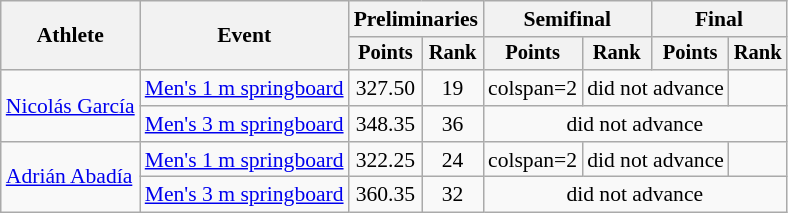<table class=wikitable style="font-size:90%;">
<tr>
<th rowspan="2">Athlete</th>
<th rowspan="2">Event</th>
<th colspan="2">Preliminaries</th>
<th colspan="2">Semifinal</th>
<th colspan="2">Final</th>
</tr>
<tr style="font-size:95%">
<th>Points</th>
<th>Rank</th>
<th>Points</th>
<th>Rank</th>
<th>Points</th>
<th>Rank</th>
</tr>
<tr align=center>
<td align=left rowspan="2"><a href='#'>Nicolás García</a></td>
<td><a href='#'>Men's 1 m springboard</a></td>
<td>327.50</td>
<td>19</td>
<td>colspan=2 </td>
<td colspan=2>did not advance</td>
</tr>
<tr align=center>
<td><a href='#'>Men's 3 m springboard</a></td>
<td>348.35</td>
<td>36</td>
<td colspan="4">did not advance</td>
</tr>
<tr align=center>
<td align=left rowspan="2"><a href='#'>Adrián Abadía</a></td>
<td><a href='#'>Men's 1 m springboard</a></td>
<td>322.25</td>
<td>24</td>
<td>colspan=2 </td>
<td colspan="2">did not advance</td>
</tr>
<tr align=center>
<td><a href='#'>Men's 3 m springboard</a></td>
<td>360.35</td>
<td>32</td>
<td colspan="4">did not advance</td>
</tr>
</table>
